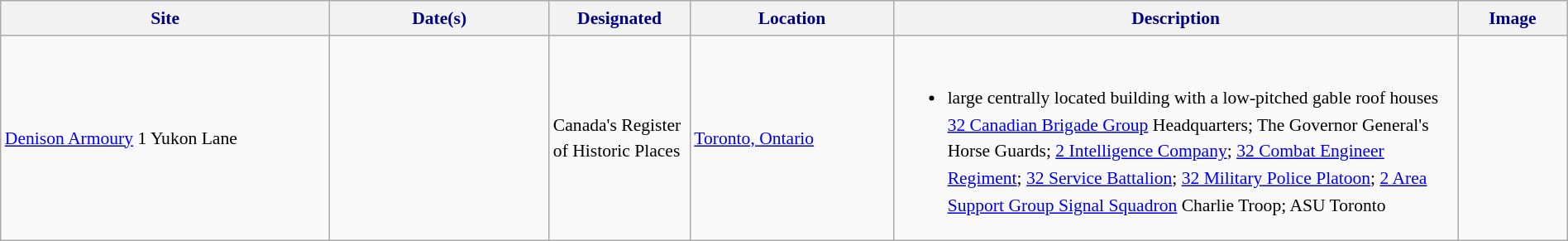<table class="wikitable sortable" style="font-size:90%; width:100%; border:0; text-align:left; line-height:150%;">
<tr>
<th style="background:#f2f2f2; color:navy; width:21%;">Site</th>
<th style="background:#f2f2f2; color:navy; width:14%;">Date(s)</th>
<th style="background:#f2f2f2; color:navy; width:9%;">Designated</th>
<th style="background:#f2f2f2; color:navy; width:13%;">Location</th>
<th style="background:#f2f2f2; color:navy; width:36%;" class="unsortable">Description</th>
<th style="background:#f2f2f2; color:navy; width:7%;" class="unsortable">Image</th>
</tr>
<tr>
<td><a href='#'>Denison Armoury</a> 1 Yukon Lane</td>
<td></td>
<td>Canada's Register of Historic Places</td>
<td><a href='#'>Toronto, Ontario</a></td>
<td><br><ul><li>large centrally located building with a low-pitched gable roof houses <a href='#'>32 Canadian Brigade Group</a> Headquarters; The Governor General's Horse Guards; <a href='#'>2 Intelligence Company</a>; <a href='#'>32 Combat Engineer Regiment</a>; <a href='#'>32 Service Battalion</a>; <a href='#'>32 Military Police Platoon</a>; <a href='#'>2 Area Support Group Signal Squadron</a> Charlie Troop; ASU Toronto</li></ul></td>
<td></td>
</tr>
</table>
